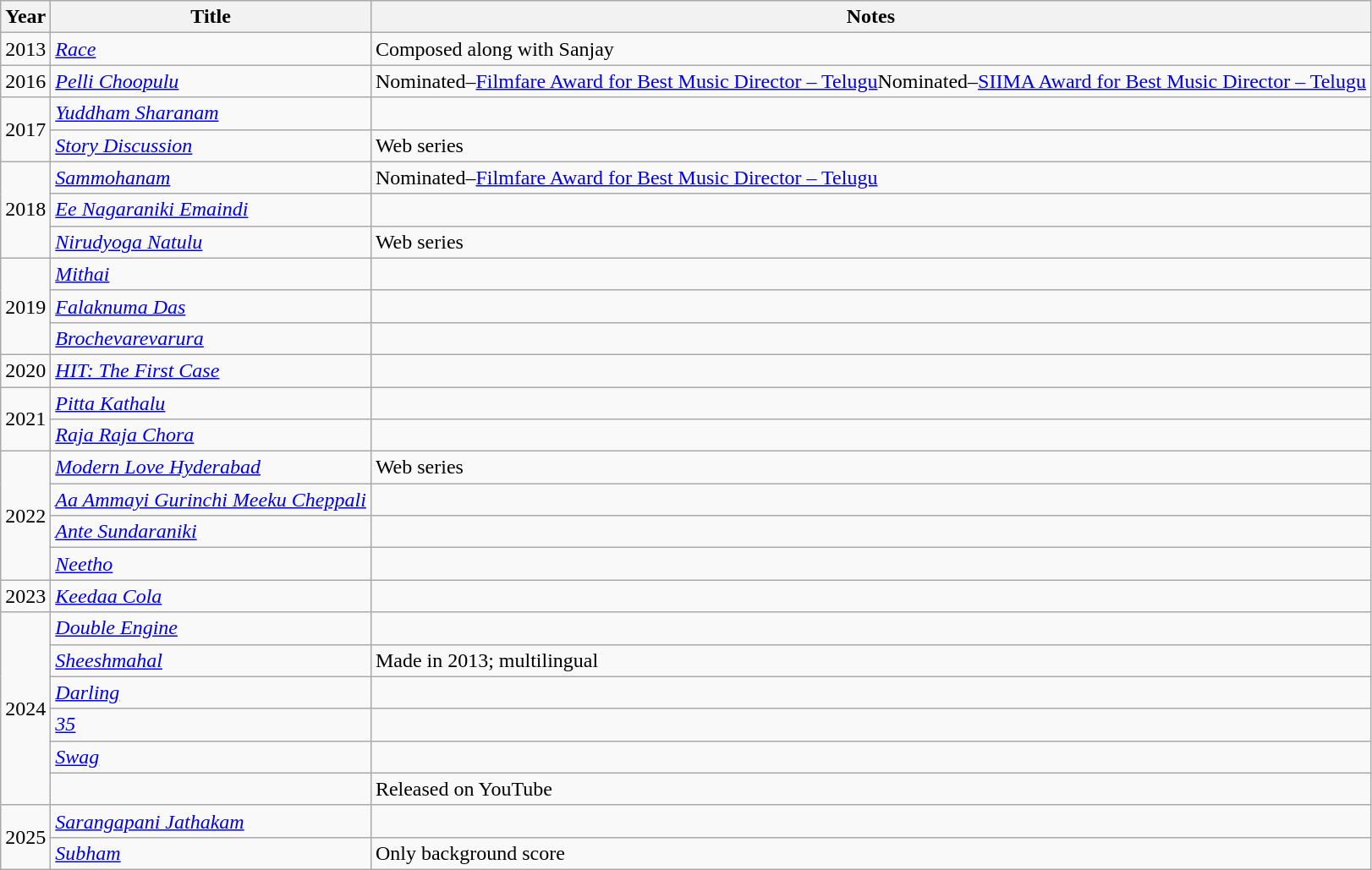<table class="wikitable">
<tr>
<th>Year</th>
<th>Title</th>
<th>Notes</th>
</tr>
<tr>
<td rowspan="1">2013</td>
<td><em><a href='#'>Race</a></em></td>
<td>Composed along with Sanjay</td>
</tr>
<tr>
<td>2016</td>
<td><em><a href='#'>Pelli Choopulu</a></em></td>
<td>Nominated–<a href='#'>Filmfare Award for Best Music Director – Telugu</a>Nominated–<a href='#'>SIIMA Award for Best Music Director – Telugu</a></td>
</tr>
<tr>
<td rowspan="2">2017</td>
<td><em><a href='#'>Yuddham Sharanam</a></em></td>
<td></td>
</tr>
<tr>
<td><em><a href='#'>Story Discussion</a></em></td>
<td>Web series</td>
</tr>
<tr>
<td rowspan="3">2018</td>
<td><a href='#'><em>Sammohanam</em></a></td>
<td>Nominated–<a href='#'>Filmfare Award for Best Music Director – Telugu</a></td>
</tr>
<tr>
<td><em><a href='#'>Ee Nagaraniki Emaindi</a></em></td>
<td></td>
</tr>
<tr>
<td><em><a href='#'>Nirudyoga Natulu</a></em></td>
<td>Web series</td>
</tr>
<tr>
<td rowspan="3">2019</td>
<td><em><a href='#'>Mithai</a></em></td>
<td></td>
</tr>
<tr>
<td><em><a href='#'>Falaknuma Das</a></em></td>
<td></td>
</tr>
<tr>
<td><em><a href='#'>Brochevarevarura</a></em></td>
<td></td>
</tr>
<tr>
<td>2020</td>
<td><em><a href='#'>HIT: The First Case</a></em></td>
<td></td>
</tr>
<tr>
<td rowspan="2">2021</td>
<td><em><a href='#'>Pitta Kathalu</a></em></td>
<td></td>
</tr>
<tr>
<td><em><a href='#'>Raja Raja Chora</a></em></td>
<td></td>
</tr>
<tr>
<td rowspan="4">2022</td>
<td><em><a href='#'>Modern Love Hyderabad</a></em></td>
<td>Web series</td>
</tr>
<tr>
<td><em><a href='#'>Aa Ammayi Gurinchi Meeku Cheppali</a></em></td>
<td></td>
</tr>
<tr>
<td><em><a href='#'>Ante Sundaraniki</a></em></td>
<td></td>
</tr>
<tr>
<td><em><a href='#'>Neetho</a></em></td>
<td></td>
</tr>
<tr>
<td>2023</td>
<td><em><a href='#'>Keedaa Cola</a></em></td>
<td></td>
</tr>
<tr>
<td rowspan="6">2024</td>
<td><em><a href='#'>Double Engine</a></em></td>
<td></td>
</tr>
<tr>
<td><em><a href='#'>Sheeshmahal</a></em></td>
<td>Made in 2013; multilingual</td>
</tr>
<tr>
<td><a href='#'><em>Darling</em></a></td>
<td></td>
</tr>
<tr>
<td><a href='#'><em>35</em></a></td>
<td></td>
</tr>
<tr>
<td><a href='#'><em>Swag</em></a></td>
<td></td>
</tr>
<tr>
<td><em></em></td>
<td>Released on YouTube</td>
</tr>
<tr>
<td rowspan="2">2025</td>
<td><a href='#'><em>Sarangapani Jathakam</em></a></td>
<td></td>
</tr>
<tr>
<td><em><a href='#'>Subham</a></em></td>
<td>Only background score</td>
</tr>
</table>
